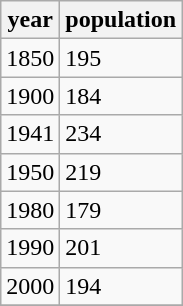<table class="wikitable">
<tr>
<th>year</th>
<th>population</th>
</tr>
<tr>
<td>1850</td>
<td>195</td>
</tr>
<tr>
<td>1900</td>
<td>184</td>
</tr>
<tr>
<td>1941</td>
<td>234</td>
</tr>
<tr>
<td>1950</td>
<td>219</td>
</tr>
<tr>
<td>1980</td>
<td>179</td>
</tr>
<tr>
<td>1990</td>
<td>201</td>
</tr>
<tr>
<td>2000</td>
<td>194</td>
</tr>
<tr>
</tr>
</table>
